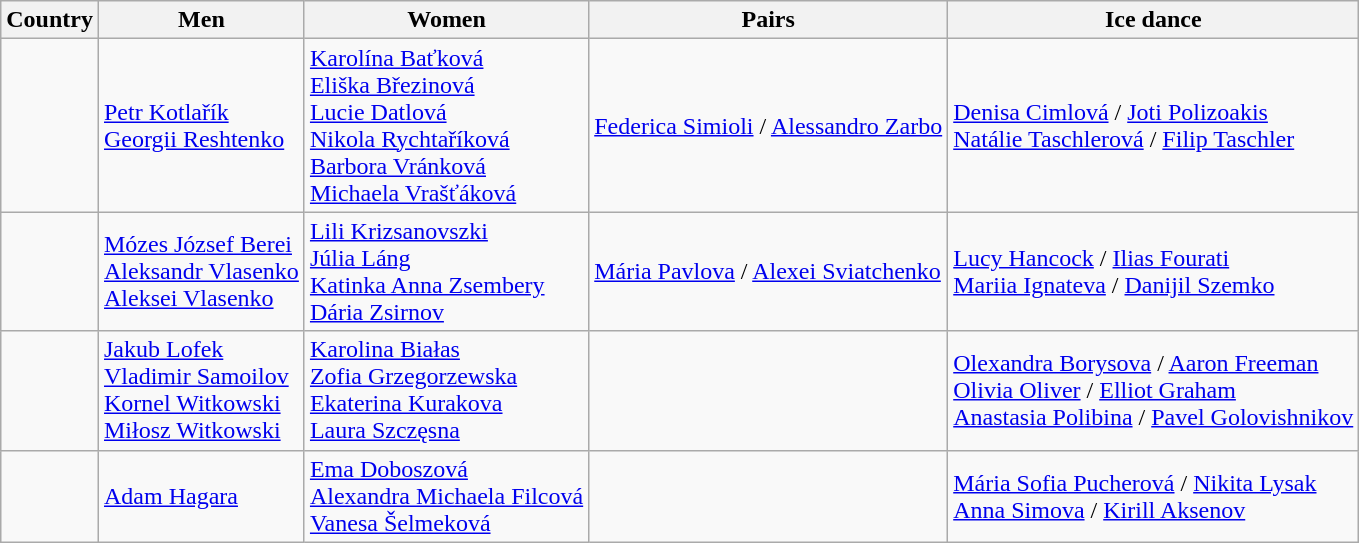<table class="wikitable">
<tr>
<th>Country</th>
<th>Men</th>
<th>Women</th>
<th>Pairs</th>
<th>Ice dance</th>
</tr>
<tr>
<td></td>
<td><a href='#'>Petr Kotlařík</a> <br> <a href='#'>Georgii Reshtenko</a></td>
<td><a href='#'>Karolína Baťková</a> <br> <a href='#'>Eliška Březinová</a> <br> <a href='#'>Lucie Datlová</a> <br> <a href='#'>Nikola Rychtaříková</a> <br> <a href='#'>Barbora Vránková</a> <br> <a href='#'>Michaela Vrašťáková</a></td>
<td><a href='#'>Federica Simioli</a> / <a href='#'>Alessandro Zarbo</a></td>
<td><a href='#'>Denisa Cimlová</a> / <a href='#'>Joti Polizoakis</a> <br> <a href='#'>Natálie Taschlerová</a> / <a href='#'>Filip Taschler</a></td>
</tr>
<tr>
<td></td>
<td><a href='#'>Mózes József Berei</a> <br> <a href='#'>Aleksandr Vlasenko</a> <br> <a href='#'>Aleksei Vlasenko</a></td>
<td><a href='#'>Lili Krizsanovszki</a> <br> <a href='#'>Júlia Láng</a> <br> <a href='#'>Katinka Anna Zsembery</a> <br> <a href='#'>Dária Zsirnov</a></td>
<td><a href='#'>Mária Pavlova</a> / <a href='#'>Alexei Sviatchenko</a></td>
<td><a href='#'>Lucy Hancock</a> / <a href='#'>Ilias Fourati</a> <br> <a href='#'>Mariia Ignateva</a> / <a href='#'>Danijil Szemko</a></td>
</tr>
<tr>
<td></td>
<td><a href='#'>Jakub Lofek</a> <br> <a href='#'>Vladimir Samoilov</a> <br> <a href='#'>Kornel Witkowski</a> <br> <a href='#'>Miłosz Witkowski</a></td>
<td><a href='#'>Karolina Białas</a> <br> <a href='#'>Zofia Grzegorzewska</a> <br> <a href='#'>Ekaterina Kurakova</a> <br> <a href='#'>Laura Szczęsna</a></td>
<td></td>
<td><a href='#'>Olexandra Borysova</a> / <a href='#'>Aaron Freeman</a> <br> <a href='#'>Olivia Oliver</a> / <a href='#'>Elliot Graham</a> <br> <a href='#'>Anastasia Polibina</a> / <a href='#'>Pavel Golovishnikov</a></td>
</tr>
<tr>
<td></td>
<td><a href='#'>Adam Hagara</a></td>
<td><a href='#'>Ema Doboszová</a> <br> <a href='#'>Alexandra Michaela Filcová</a> <br> <a href='#'>Vanesa Šelmeková</a></td>
<td></td>
<td><a href='#'>Mária Sofia Pucherová</a> / <a href='#'>Nikita Lysak</a> <br> <a href='#'>Anna Simova</a> / <a href='#'>Kirill Aksenov</a></td>
</tr>
</table>
